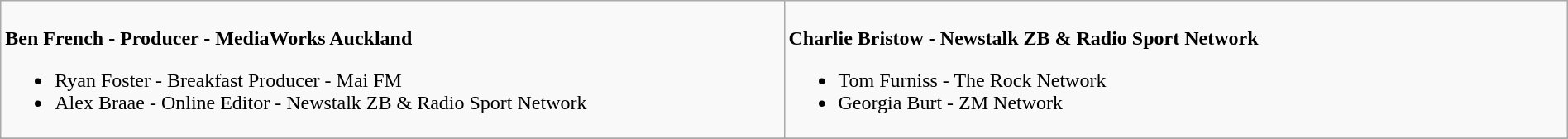<table class=wikitable width="100%">
<tr>
<td valign="top" width="50%"><br>
<strong>Ben French - Producer - MediaWorks Auckland</strong><ul><li>Ryan Foster - Breakfast Producer - Mai FM</li><li>Alex Braae - Online Editor - Newstalk ZB & Radio Sport Network</li></ul></td>
<td valign="top"  width="50%"><br>
<strong>Charlie Bristow - Newstalk ZB & Radio Sport Network</strong><ul><li>Tom Furniss - The Rock Network</li><li>Georgia Burt - ZM Network</li></ul></td>
</tr>
<tr>
</tr>
</table>
